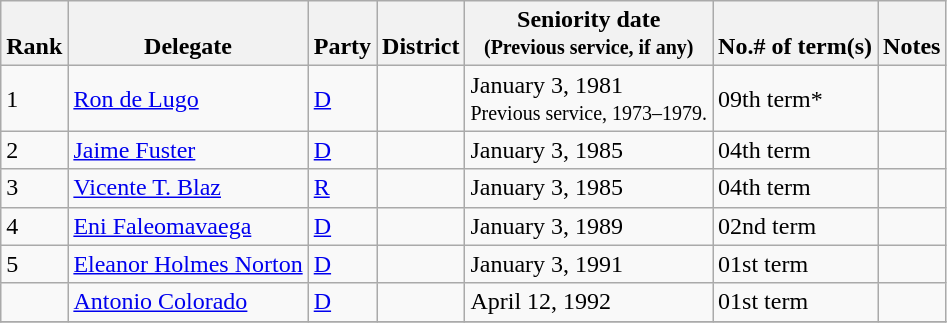<table class="wikitable sortable">
<tr valign=bottom>
<th>Rank</th>
<th>Delegate</th>
<th>Party</th>
<th>District</th>
<th>Seniority date<br><small>(Previous service, if any)</small><br></th>
<th>No.# of term(s)</th>
<th>Notes</th>
</tr>
<tr>
<td>1</td>
<td><a href='#'>Ron de Lugo</a></td>
<td><a href='#'>D</a></td>
<td></td>
<td>January 3, 1981<br><small>Previous service, 1973–1979. </small></td>
<td>09th term*</td>
<td></td>
</tr>
<tr>
<td>2</td>
<td><a href='#'>Jaime Fuster</a></td>
<td><a href='#'>D</a></td>
<td></td>
<td>January 3, 1985</td>
<td>04th term</td>
<td></td>
</tr>
<tr>
<td>3</td>
<td><a href='#'>Vicente T. Blaz</a></td>
<td><a href='#'>R</a></td>
<td></td>
<td>January 3, 1985</td>
<td>04th term</td>
<td></td>
</tr>
<tr>
<td>4</td>
<td><a href='#'>Eni Faleomavaega</a></td>
<td><a href='#'>D</a></td>
<td></td>
<td>January 3, 1989</td>
<td>02nd term</td>
<td></td>
</tr>
<tr>
<td>5</td>
<td><a href='#'>Eleanor Holmes Norton</a></td>
<td><a href='#'>D</a></td>
<td></td>
<td>January 3, 1991</td>
<td>01st term</td>
<td></td>
</tr>
<tr>
<td></td>
<td><a href='#'>Antonio Colorado</a></td>
<td><a href='#'>D</a></td>
<td></td>
<td>April 12, 1992</td>
<td>01st term</td>
<td></td>
</tr>
<tr>
</tr>
</table>
